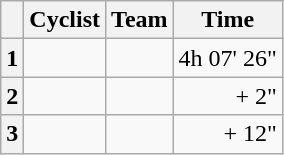<table class=wikitable>
<tr>
<th></th>
<th>Cyclist</th>
<th>Team</th>
<th>Time</th>
</tr>
<tr>
<th>1</th>
<td></td>
<td></td>
<td align="right">4h 07' 26"</td>
</tr>
<tr>
<th>2</th>
<td></td>
<td></td>
<td align="right">+ 2"</td>
</tr>
<tr>
<th>3</th>
<td></td>
<td></td>
<td align="right">+ 12"</td>
</tr>
</table>
